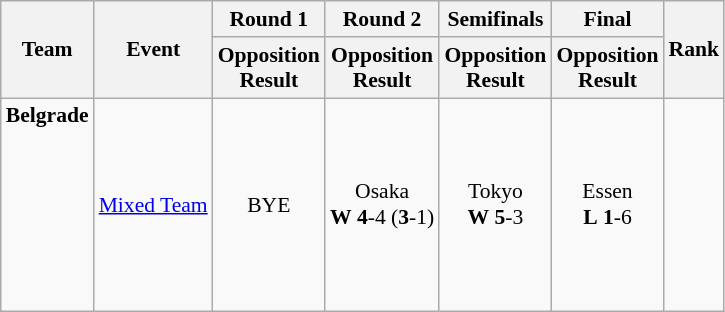<table class="wikitable" border="1" style="font-size:90%">
<tr>
<th rowspan=2>Team</th>
<th rowspan=2>Event</th>
<th>Round 1</th>
<th>Round 2</th>
<th>Semifinals</th>
<th>Final</th>
<th rowspan=2>Rank</th>
</tr>
<tr>
<th>Opposition<br>Result</th>
<th>Opposition<br>Result</th>
<th>Opposition<br>Result</th>
<th>Opposition<br>Result</th>
</tr>
<tr>
<td><strong>Belgrade</strong><br><br><br><br><br><br><br><br></td>
<td><a href='#'>Mixed Team</a></td>
<td align=center>BYE</td>
<td align=center>Osaka <br> <strong>W</strong> <strong>4</strong>-4 (<strong>3</strong>-1)</td>
<td align=center>Tokyo <br> <strong>W</strong> <strong>5</strong>-3</td>
<td align=center>Essen <br> <strong>L</strong> <strong>1</strong>-6</td>
<td align=center></td>
</tr>
</table>
